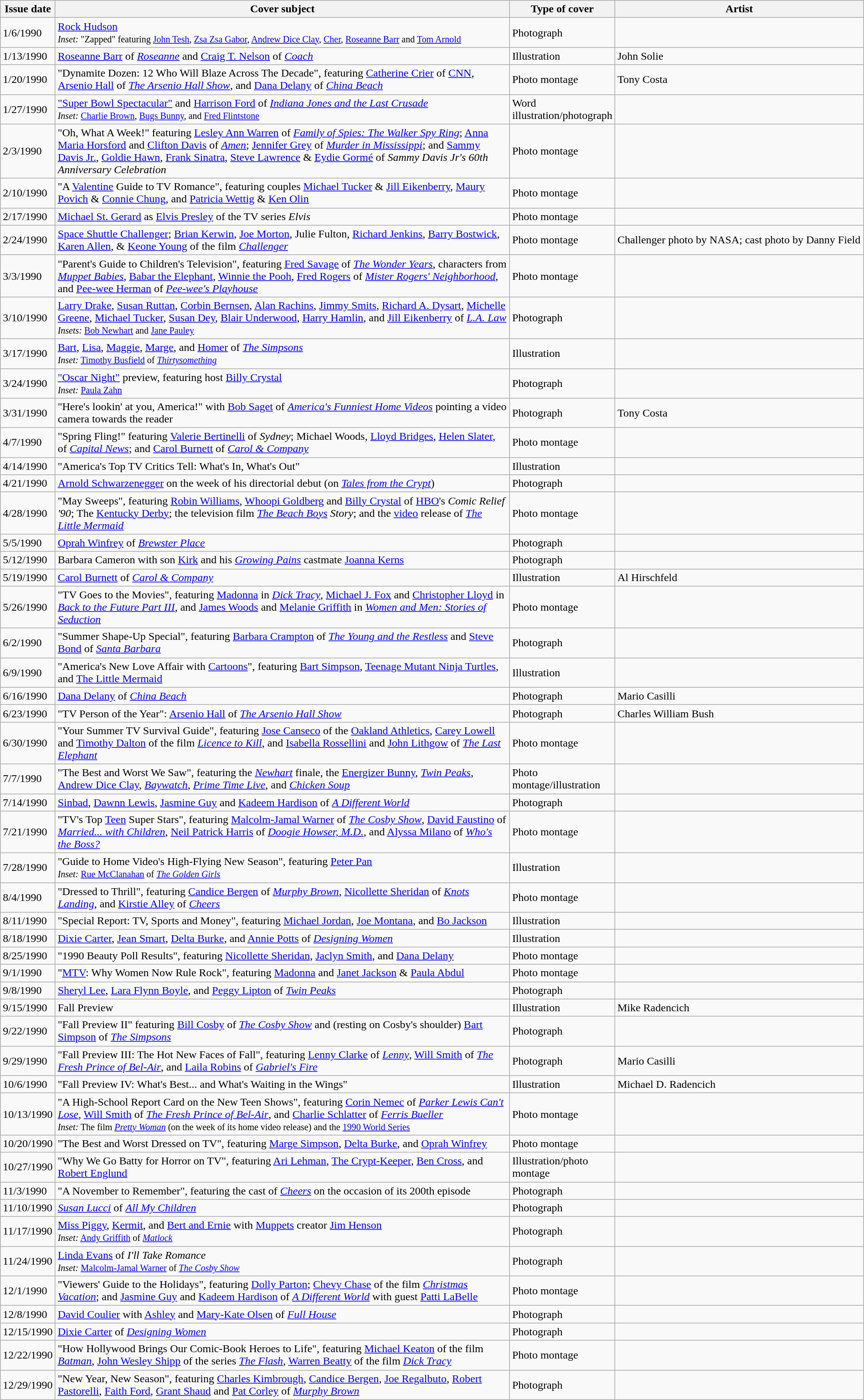<table class="wikitable sortable" width=100% style="font-size:100%;">
<tr>
<th width=6%>Issue date</th>
<th width=53%>Cover subject</th>
<th width=12%>Type of cover</th>
<th width=29%>Artist</th>
</tr>
<tr>
<td>1/6/1990</td>
<td><a href='#'>Rock Hudson</a><br><small><em>Inset:</em> "Zapped" featuring <a href='#'>John Tesh</a>, <a href='#'>Zsa Zsa Gabor</a>, <a href='#'>Andrew Dice Clay</a>, <a href='#'>Cher</a>, <a href='#'>Roseanne Barr</a> and <a href='#'>Tom Arnold</a></small></td>
<td>Photograph</td>
<td></td>
</tr>
<tr>
<td>1/13/1990</td>
<td><a href='#'>Roseanne Barr</a> of <em><a href='#'>Roseanne</a></em> and <a href='#'>Craig T. Nelson</a> of <em><a href='#'>Coach</a></em></td>
<td>Illustration</td>
<td>John Solie</td>
</tr>
<tr>
<td>1/20/1990</td>
<td>"Dynamite Dozen: 12 Who Will Blaze Across The Decade", featuring <a href='#'>Catherine Crier</a> of <a href='#'>CNN</a>, <a href='#'>Arsenio Hall</a> of <em><a href='#'>The Arsenio Hall Show</a></em>, and <a href='#'>Dana Delany</a> of <em><a href='#'>China Beach</a></em></td>
<td>Photo montage</td>
<td>Tony Costa</td>
</tr>
<tr>
<td>1/27/1990</td>
<td><a href='#'>"Super Bowl Spectacular"</a> and <a href='#'>Harrison Ford</a> of <em><a href='#'>Indiana Jones and the Last Crusade</a></em><br><small><em>Inset:</em> <a href='#'>Charlie Brown</a>, <a href='#'>Bugs Bunny</a>, and <a href='#'>Fred Flintstone</a></small></td>
<td>Word illustration/photograph</td>
<td></td>
</tr>
<tr>
<td>2/3/1990</td>
<td>"Oh, What A Week!" featuring <a href='#'>Lesley Ann Warren</a> of <em><a href='#'>Family of Spies: The Walker Spy Ring</a></em>; <a href='#'>Anna Maria Horsford</a> and <a href='#'>Clifton Davis</a> of <em><a href='#'>Amen</a></em>; <a href='#'>Jennifer Grey</a> of <em><a href='#'>Murder in Mississippi</a></em>; and <a href='#'>Sammy Davis Jr.</a>, <a href='#'>Goldie Hawn</a>, <a href='#'>Frank Sinatra</a>, <a href='#'>Steve Lawrence</a> & <a href='#'>Eydie Gormé</a> of <em>Sammy Davis Jr's 60th Anniversary Celebration</em></td>
<td>Photo montage</td>
<td></td>
</tr>
<tr>
<td>2/10/1990</td>
<td>"A <a href='#'>Valentine</a> Guide to TV Romance", featuring couples <a href='#'>Michael Tucker</a> & <a href='#'>Jill Eikenberry</a>, <a href='#'>Maury Povich</a> & <a href='#'>Connie Chung</a>, and <a href='#'>Patricia Wettig</a> & <a href='#'>Ken Olin</a></td>
<td>Photo montage</td>
<td></td>
</tr>
<tr>
<td>2/17/1990</td>
<td><a href='#'>Michael St. Gerard</a> as <a href='#'>Elvis Presley</a> of the TV series <em>Elvis</em></td>
<td>Photo montage</td>
<td></td>
</tr>
<tr>
<td>2/24/1990</td>
<td><a href='#'>Space Shuttle Challenger</a>; <a href='#'>Brian Kerwin</a>, <a href='#'>Joe Morton</a>, Julie Fulton, <a href='#'>Richard Jenkins</a>, <a href='#'>Barry Bostwick</a>, <a href='#'>Karen Allen</a>, & <a href='#'>Keone Young</a> of the film <em><a href='#'>Challenger</a></em></td>
<td>Photo montage</td>
<td>Challenger photo by NASA; cast photo by Danny Field</td>
</tr>
<tr>
<td>3/3/1990</td>
<td>"Parent's Guide to Children's Television", featuring <a href='#'>Fred Savage</a> of <em><a href='#'>The Wonder Years</a></em>, characters from <em><a href='#'>Muppet Babies</a></em>, <a href='#'>Babar the Elephant</a>, <a href='#'>Winnie the Pooh</a>, <a href='#'>Fred Rogers</a> of <em><a href='#'>Mister Rogers' Neighborhood</a></em>, and <a href='#'>Pee-wee Herman</a> of <em><a href='#'>Pee-wee's Playhouse</a></em></td>
<td>Photo montage</td>
<td></td>
</tr>
<tr>
<td>3/10/1990</td>
<td><a href='#'>Larry Drake</a>, <a href='#'>Susan Ruttan</a>, <a href='#'>Corbin Bernsen</a>, <a href='#'>Alan Rachins</a>, <a href='#'>Jimmy Smits</a>, <a href='#'>Richard A. Dysart</a>, <a href='#'>Michelle Greene</a>, <a href='#'>Michael Tucker</a>, <a href='#'>Susan Dey</a>, <a href='#'>Blair Underwood</a>, <a href='#'>Harry Hamlin</a>, and <a href='#'>Jill Eikenberry</a> of <em><a href='#'>L.A. Law</a></em><br><small><em>Insets:</em> <a href='#'>Bob Newhart</a> and <a href='#'>Jane Pauley</a></small></td>
<td>Photograph</td>
<td></td>
</tr>
<tr>
<td>3/17/1990</td>
<td><a href='#'>Bart</a>, <a href='#'>Lisa</a>, <a href='#'>Maggie</a>, <a href='#'>Marge</a>, and <a href='#'>Homer</a> of <em><a href='#'>The Simpsons</a></em><br><small><em>Inset:</em> <a href='#'>Timothy Busfield</a> of <em><a href='#'>Thirtysomething</a></em></small></td>
<td>Illustration</td>
<td></td>
</tr>
<tr>
<td>3/24/1990</td>
<td><a href='#'>"Oscar Night"</a> preview, featuring host <a href='#'>Billy Crystal</a><br><small><em>Inset:</em> <a href='#'>Paula Zahn</a></small></td>
<td>Photograph</td>
<td></td>
</tr>
<tr>
<td>3/31/1990</td>
<td>"Here's lookin' at you, America!" with <a href='#'>Bob Saget</a> of <em><a href='#'>America's Funniest Home Videos</a></em> pointing a video camera towards the reader</td>
<td>Photograph</td>
<td>Tony Costa</td>
</tr>
<tr>
<td>4/7/1990</td>
<td>"Spring Fling!" featuring <a href='#'>Valerie Bertinelli</a> of <em>Sydney</em>; Michael Woods, <a href='#'>Lloyd Bridges</a>, <a href='#'>Helen Slater</a>, of <em><a href='#'>Capital News</a></em>; and <a href='#'>Carol Burnett</a> of <em><a href='#'>Carol & Company</a></em></td>
<td>Photo montage</td>
<td></td>
</tr>
<tr>
<td>4/14/1990</td>
<td>"America's Top TV Critics Tell: What's In, What's Out"</td>
<td>Illustration</td>
<td></td>
</tr>
<tr>
<td>4/21/1990</td>
<td><a href='#'>Arnold Schwarzenegger</a> on the week of his directorial debut (on <em><a href='#'>Tales from the Crypt</a></em>)</td>
<td>Photograph</td>
<td></td>
</tr>
<tr>
<td>4/28/1990</td>
<td>"May Sweeps", featuring <a href='#'>Robin Williams</a>, <a href='#'>Whoopi Goldberg</a> and <a href='#'>Billy Crystal</a> of <a href='#'>HBO</a>'s <em>Comic Relief '90</em>; The <a href='#'>Kentucky Derby</a>; the television film <em><a href='#'>The Beach Boys</a> Story</em>; and the <a href='#'>video</a> release of <em><a href='#'>The Little Mermaid</a></em></td>
<td>Photo montage</td>
<td></td>
</tr>
<tr>
<td>5/5/1990</td>
<td><a href='#'>Oprah Winfrey</a> of <em><a href='#'>Brewster Place</a></em></td>
<td>Photograph</td>
<td></td>
</tr>
<tr>
<td>5/12/1990</td>
<td>Barbara Cameron with son <a href='#'>Kirk</a> and his <em><a href='#'>Growing Pains</a></em> castmate <a href='#'>Joanna Kerns</a></td>
<td>Photograph</td>
<td></td>
</tr>
<tr>
<td>5/19/1990</td>
<td><a href='#'>Carol Burnett</a> of <em><a href='#'>Carol & Company</a></em></td>
<td>Illustration</td>
<td>Al Hirschfeld</td>
</tr>
<tr>
<td>5/26/1990</td>
<td>"TV Goes to the Movies", featuring <a href='#'>Madonna</a> in <em><a href='#'>Dick Tracy</a></em>, <a href='#'>Michael J. Fox</a> and <a href='#'>Christopher Lloyd</a> in <em><a href='#'>Back to the Future Part III</a></em>, and <a href='#'>James Woods</a> and <a href='#'>Melanie Griffith</a> in <em><a href='#'>Women and Men: Stories of Seduction</a></em></td>
<td>Photo montage</td>
<td></td>
</tr>
<tr>
<td>6/2/1990</td>
<td>"Summer Shape-Up Special", featuring <a href='#'>Barbara Crampton</a> of <em><a href='#'>The Young and the Restless</a></em> and <a href='#'>Steve Bond</a> of <em><a href='#'>Santa Barbara</a></em></td>
<td>Photograph</td>
<td></td>
</tr>
<tr>
<td>6/9/1990</td>
<td>"America's New Love Affair with <a href='#'>Cartoons</a>", featuring <a href='#'>Bart Simpson</a>, <a href='#'>Teenage Mutant Ninja Turtles</a>, and <a href='#'>The Little Mermaid</a></td>
<td>Illustration</td>
<td></td>
</tr>
<tr>
<td>6/16/1990</td>
<td><a href='#'>Dana Delany</a> of <em><a href='#'>China Beach</a></em></td>
<td>Photograph</td>
<td>Mario Casilli</td>
</tr>
<tr>
<td>6/23/1990</td>
<td>"TV Person of the Year": <a href='#'>Arsenio Hall</a> of <em><a href='#'>The Arsenio Hall Show</a></em></td>
<td>Photograph</td>
<td>Charles William Bush</td>
</tr>
<tr>
<td>6/30/1990</td>
<td>"Your Summer TV Survival Guide", featuring <a href='#'>Jose Canseco</a> of the <a href='#'>Oakland Athletics</a>, <a href='#'>Carey Lowell</a> and <a href='#'>Timothy Dalton</a> of the film <em><a href='#'>Licence to Kill</a></em>, and <a href='#'>Isabella Rossellini</a> and <a href='#'>John Lithgow</a> of <em><a href='#'>The Last Elephant</a></em></td>
<td>Photo montage</td>
<td></td>
</tr>
<tr>
<td>7/7/1990</td>
<td>"The Best and Worst We Saw", featuring the <em><a href='#'>Newhart</a></em> finale, the <a href='#'>Energizer Bunny</a>, <em><a href='#'>Twin Peaks</a></em>, <a href='#'>Andrew Dice Clay</a>, <em><a href='#'>Baywatch</a></em>, <em><a href='#'>Prime Time Live</a></em>, and <em><a href='#'>Chicken Soup</a></em></td>
<td>Photo montage/illustration</td>
<td></td>
</tr>
<tr>
<td>7/14/1990</td>
<td><a href='#'>Sinbad</a>, <a href='#'>Dawnn Lewis</a>, <a href='#'>Jasmine Guy</a> and <a href='#'>Kadeem Hardison</a> of <em><a href='#'>A Different World</a></em></td>
<td>Photograph</td>
<td></td>
</tr>
<tr>
<td>7/21/1990</td>
<td>"TV's Top <a href='#'>Teen</a> Super Stars", featuring <a href='#'>Malcolm-Jamal Warner</a> of <em><a href='#'>The Cosby Show</a></em>, <a href='#'>David Faustino</a> of <em><a href='#'>Married... with Children</a></em>, <a href='#'>Neil Patrick Harris</a> of <em><a href='#'>Doogie Howser, M.D.</a></em>, and <a href='#'>Alyssa Milano</a> of <em><a href='#'>Who's the Boss?</a></em></td>
<td>Photo montage</td>
<td></td>
</tr>
<tr>
<td>7/28/1990</td>
<td>"Guide to Home Video's High-Flying New Season", featuring <a href='#'>Peter Pan</a><br><small><em>Inset:</em> <a href='#'>Rue McClanahan</a> of <em><a href='#'>The Golden Girls</a></em></small></td>
<td>Illustration</td>
<td></td>
</tr>
<tr>
<td>8/4/1990</td>
<td>"Dressed to Thrill", featuring <a href='#'>Candice Bergen</a> of <em><a href='#'>Murphy Brown</a></em>, <a href='#'>Nicollette Sheridan</a> of <em><a href='#'>Knots Landing</a></em>, and <a href='#'>Kirstie Alley</a> of <em><a href='#'>Cheers</a></em></td>
<td>Photo montage</td>
<td></td>
</tr>
<tr>
<td>8/11/1990</td>
<td>"Special Report: TV, Sports and Money", featuring <a href='#'>Michael Jordan</a>, <a href='#'>Joe Montana</a>, and <a href='#'>Bo Jackson</a></td>
<td>Illustration</td>
<td></td>
</tr>
<tr>
<td>8/18/1990</td>
<td><a href='#'>Dixie Carter</a>, <a href='#'>Jean Smart</a>, <a href='#'>Delta Burke</a>, and <a href='#'>Annie Potts</a> of <em><a href='#'>Designing Women</a></em></td>
<td>Illustration</td>
<td></td>
</tr>
<tr>
<td>8/25/1990</td>
<td>"1990 Beauty Poll Results", featuring <a href='#'>Nicollette Sheridan</a>, <a href='#'>Jaclyn Smith</a>, and <a href='#'>Dana Delany</a></td>
<td>Photo montage</td>
<td></td>
</tr>
<tr>
<td>9/1/1990</td>
<td>"<a href='#'>MTV</a>: Why Women Now Rule Rock", featuring <a href='#'>Madonna</a> and <a href='#'>Janet Jackson</a> & <a href='#'>Paula Abdul</a></td>
<td>Photo montage</td>
<td></td>
</tr>
<tr>
<td>9/8/1990</td>
<td><a href='#'>Sheryl Lee</a>, <a href='#'>Lara Flynn Boyle</a>, and <a href='#'>Peggy Lipton</a> of <em><a href='#'>Twin Peaks</a></em></td>
<td>Photograph</td>
<td></td>
</tr>
<tr>
<td>9/15/1990</td>
<td>Fall Preview</td>
<td>Illustration</td>
<td>Mike Radencich</td>
</tr>
<tr>
<td>9/22/1990</td>
<td>"Fall Preview II" featuring <a href='#'>Bill Cosby</a> of <em><a href='#'>The Cosby Show</a></em> and (resting on Cosby's shoulder) <a href='#'>Bart Simpson</a> of <em><a href='#'>The Simpsons</a></em></td>
<td>Photograph</td>
<td></td>
</tr>
<tr>
<td>9/29/1990</td>
<td>"Fall Preview III: The Hot New Faces of Fall", featuring <a href='#'>Lenny Clarke</a> of <em><a href='#'>Lenny</a></em>, <a href='#'>Will Smith</a> of <em><a href='#'>The Fresh Prince of Bel-Air</a></em>, and <a href='#'>Laila Robins</a> of <em><a href='#'>Gabriel's Fire</a></em></td>
<td>Photograph</td>
<td>Mario Casilli</td>
</tr>
<tr>
<td>10/6/1990</td>
<td>"Fall Preview IV: What's Best... and What's Waiting in the Wings"</td>
<td>Illustration</td>
<td>Michael D. Radencich</td>
</tr>
<tr>
<td>10/13/1990</td>
<td>"A High-School Report Card on the New Teen Shows", featuring <a href='#'>Corin Nemec</a> of <em><a href='#'>Parker Lewis Can't Lose</a></em>, <a href='#'>Will Smith</a> of <em><a href='#'>The Fresh Prince of Bel-Air</a></em>, and <a href='#'>Charlie Schlatter</a> of <em><a href='#'>Ferris Bueller</a></em><br><small><em>Inset:</em> The film <em><a href='#'>Pretty Woman</a></em> (on the week of its home video release) and the <a href='#'>1990 World Series</a></small></td>
<td>Photo montage</td>
<td></td>
</tr>
<tr>
<td>10/20/1990</td>
<td>"The Best and Worst Dressed on TV", featuring <a href='#'>Marge Simpson</a>, <a href='#'>Delta Burke</a>, and <a href='#'>Oprah Winfrey</a></td>
<td>Photo montage</td>
<td></td>
</tr>
<tr>
<td>10/27/1990</td>
<td>"Why We Go Batty for Horror on TV", featuring <a href='#'>Ari Lehman</a>, <a href='#'>The Crypt-Keeper</a>, <a href='#'>Ben Cross</a>, and <a href='#'>Robert Englund</a></td>
<td>Illustration/photo montage</td>
<td></td>
</tr>
<tr>
<td>11/3/1990</td>
<td>"A November to Remember", featuring the cast of <em><a href='#'>Cheers</a></em> on the occasion of its 200th episode</td>
<td>Photograph</td>
<td></td>
</tr>
<tr>
<td>11/10/1990</td>
<td><em><a href='#'>Susan Lucci</a></em> of <em><a href='#'>All My Children</a></em></td>
<td>Photograph</td>
<td></td>
</tr>
<tr>
<td>11/17/1990</td>
<td><a href='#'>Miss Piggy</a>, <a href='#'>Kermit</a>, and <a href='#'>Bert and Ernie</a> with <a href='#'>Muppets</a> creator <a href='#'>Jim Henson</a><br><small><em>Inset:</em> <a href='#'>Andy Griffith</a> of <em><a href='#'>Matlock</a></em></small></td>
<td>Photograph</td>
<td></td>
</tr>
<tr>
<td>11/24/1990</td>
<td><a href='#'>Linda Evans</a> of <em>I'll Take Romance</em><br><small><em>Inset:</em> <a href='#'>Malcolm-Jamal Warner</a> of <em><a href='#'>The Cosby Show</a></em></small></td>
<td>Photograph</td>
<td></td>
</tr>
<tr>
<td>12/1/1990</td>
<td>"Viewers' Guide to the Holidays", featuring <a href='#'>Dolly Parton</a>; <a href='#'>Chevy Chase</a> of the film <em><a href='#'>Christmas Vacation</a></em>; and <a href='#'>Jasmine Guy</a> and <a href='#'>Kadeem Hardison</a> of <em><a href='#'>A Different World</a></em> with guest <a href='#'>Patti LaBelle</a></td>
<td>Photo montage</td>
<td></td>
</tr>
<tr>
<td>12/8/1990</td>
<td><a href='#'>David Coulier</a> with <a href='#'>Ashley</a> and <a href='#'>Mary-Kate Olsen</a> of <em><a href='#'>Full House</a></em></td>
<td>Photograph</td>
<td></td>
</tr>
<tr>
<td>12/15/1990</td>
<td><a href='#'>Dixie Carter</a> of <em><a href='#'>Designing Women</a></em></td>
<td>Photograph</td>
<td></td>
</tr>
<tr>
<td>12/22/1990</td>
<td>"How Hollywood Brings Our Comic-Book Heroes to Life", featuring <a href='#'>Michael Keaton</a> of the film <em><a href='#'>Batman</a></em>, <a href='#'>John Wesley Shipp</a> of the series <em><a href='#'>The Flash</a></em>, <a href='#'>Warren Beatty</a> of the film <em><a href='#'>Dick Tracy</a></em></td>
<td>Photo montage</td>
<td></td>
</tr>
<tr>
<td>12/29/1990</td>
<td>"New Year, New Season", featuring <a href='#'>Charles Kimbrough</a>, <a href='#'>Candice Bergen</a>, <a href='#'>Joe Regalbuto</a>, <a href='#'>Robert Pastorelli</a>, <a href='#'>Faith Ford</a>, <a href='#'>Grant Shaud</a> and <a href='#'>Pat Corley</a> of <em><a href='#'>Murphy Brown</a></em></td>
<td>Photograph</td>
<td></td>
</tr>
</table>
